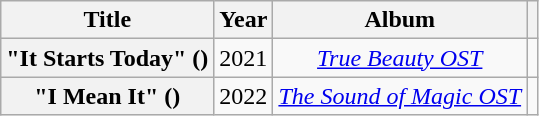<table class="wikitable plainrowheaders" style="text-align:center">
<tr>
<th scope="col">Title</th>
<th scope="col">Year</th>
<th scope="col">Album</th>
<th scope="col" class="unsortable"></th>
</tr>
<tr>
<th scope="row">"It Starts Today" ()</th>
<td>2021</td>
<td><a href='#'><em>True Beauty OST</em></a></td>
<td></td>
</tr>
<tr>
<th scope="row">"I Mean It" ()</th>
<td>2022</td>
<td><em><a href='#'>The Sound of Magic OST</a></td>
<td></td>
</tr>
</table>
